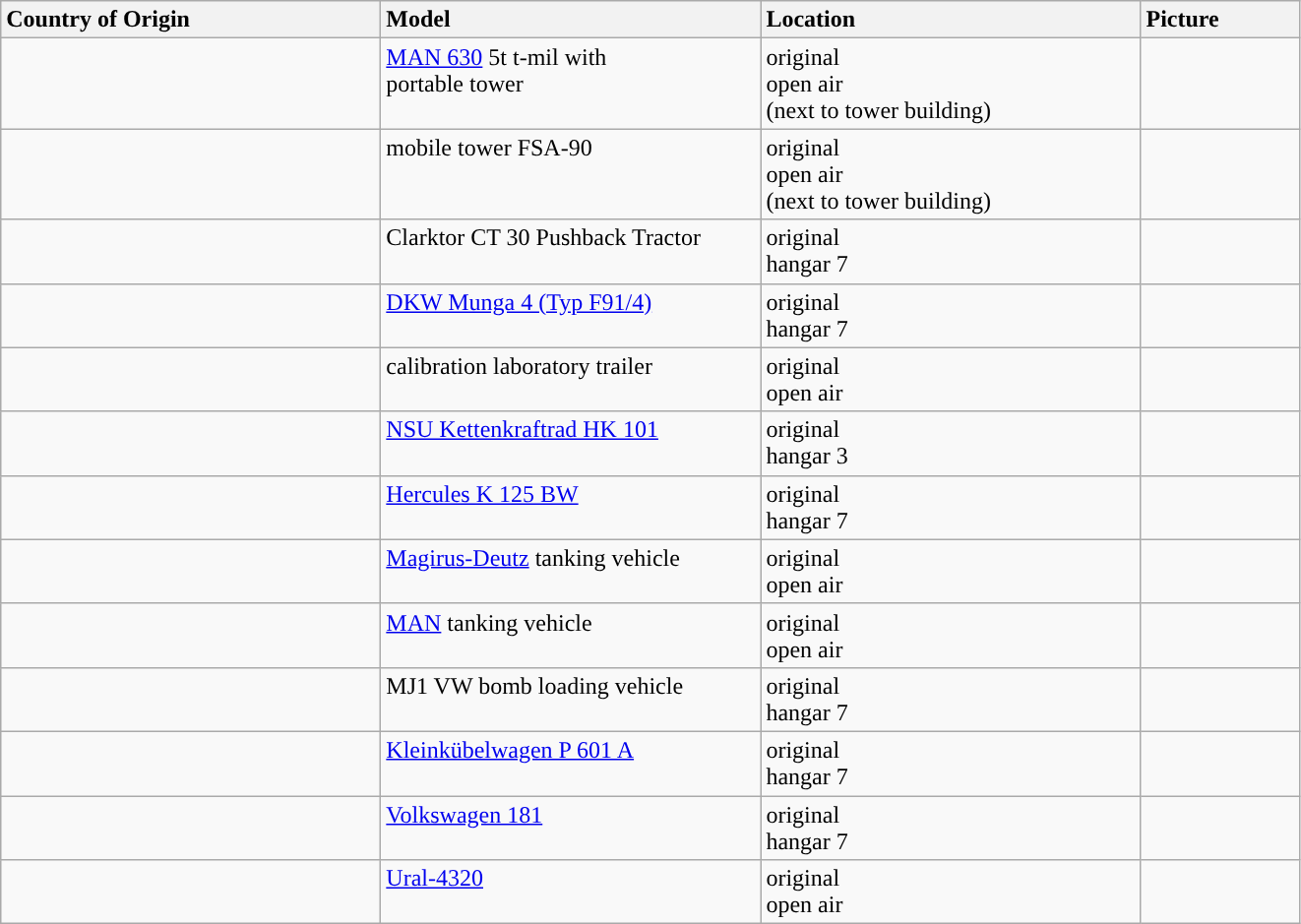<table class="wikitable sortable">
<tr>
<th style="text-align:left" width=250px>Country of Origin</th>
<th ! style="text-align:left" width=250px>Model</th>
<th ! style="text-align:left" width=250px class="unsortable">Location</th>
<th ! style="text-align:left" width=100px class="unsortable">Picture</th>
</tr>
<tr style="vertical-align:top">
<td style="text-align:left"></td>
<td style="text-align:left"><a href='#'>MAN 630</a> 5t t-mil with<br>portable tower</td>
<td style="text-align:left">original<br>open air<br>(next to tower building)</td>
<td style="text-align:left"></td>
</tr>
<tr style="vertical-align:top">
<td style="text-align:left"></td>
<td style="text-align:left">mobile tower FSA-90</td>
<td style="text-align:left">original<br>open air<br>(next to tower building)</td>
<td style="text-align:left"></td>
</tr>
<tr style="vertical-align:top">
<td style="text-align:left"></td>
<td style="text-align:left">Clarktor CT 30 Pushback Tractor</td>
<td style="text-align:left">original<br>hangar 7</td>
<td style="text-align:left"></td>
</tr>
<tr style="vertical-align:top">
<td style="text-align:left"></td>
<td style="text-align:left"><a href='#'>DKW Munga 4 (Typ F91/4)</a></td>
<td style="text-align:left">original<br>hangar 7</td>
<td style="text-align:left"></td>
</tr>
<tr style="vertical-align:top">
<td style="text-align:left"></td>
<td style="text-align:left">calibration laboratory trailer</td>
<td style="text-align:left">original<br>open air</td>
<td style="text-align:left"></td>
</tr>
<tr style="vertical-align:top">
<td style="text-align:left"></td>
<td style="text-align:left"><a href='#'>NSU Kettenkraftrad HK 101</a></td>
<td style="text-align:left">original<br>hangar 3</td>
<td style="text-align:left"></td>
</tr>
<tr style="vertical-align:top">
<td style="text-align:left"></td>
<td style="text-align:left"><a href='#'>Hercules K 125 BW</a></td>
<td style="text-align:left">original<br>hangar 7</td>
<td style="text-align:left"></td>
</tr>
<tr style="vertical-align:top">
<td style="text-align:left"></td>
<td style="text-align:left"><a href='#'>Magirus-Deutz</a> tanking vehicle</td>
<td style="text-align:left">original<br>open air</td>
<td style="text-align:left"></td>
</tr>
<tr style="vertical-align:top">
<td style="text-align:left"></td>
<td style="text-align:left"><a href='#'>MAN</a> tanking vehicle</td>
<td style="text-align:left">original<br>open air</td>
<td style="text-align:left"></td>
</tr>
<tr style="vertical-align:top">
<td style="text-align:left"></td>
<td style="text-align:left">MJ1 VW bomb loading vehicle</td>
<td style="text-align:left">original<br>hangar 7</td>
<td style="text-align:left"></td>
</tr>
<tr style="vertical-align:top">
<td style="text-align:left"></td>
<td style="text-align:left"><a href='#'>Kleinkübelwagen P 601 A</a></td>
<td style="text-align:left">original<br>hangar 7</td>
<td style="text-align:left"></td>
</tr>
<tr style="vertical-align:top">
<td style="text-align:left"></td>
<td style="text-align:left"><a href='#'>Volkswagen 181</a></td>
<td style="text-align:left">original<br>hangar 7</td>
<td style="text-align:left"></td>
</tr>
<tr style="vertical-align:top">
<td style="text-align:left"></td>
<td style="text-align:left"><a href='#'>Ural-4320</a></td>
<td style="text-align:left">original<br>open air</td>
<td style="text-align:left"></td>
</tr>
</table>
